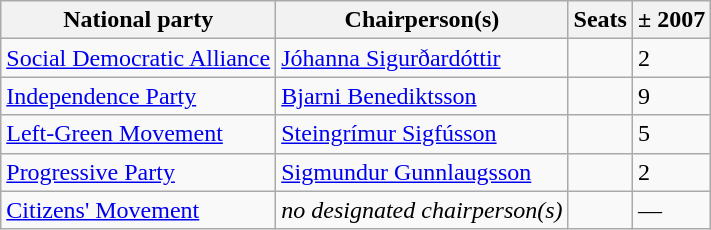<table class="wikitable">
<tr>
<th>National party</th>
<th>Chairperson(s)</th>
<th>Seats</th>
<th>± 2007</th>
</tr>
<tr>
<td> <a href='#'>Social Democratic Alliance</a></td>
<td><a href='#'>Jóhanna Sigurðardóttir</a></td>
<td></td>
<td> 2</td>
</tr>
<tr>
<td> <a href='#'>Independence Party</a></td>
<td><a href='#'>Bjarni Benediktsson</a></td>
<td></td>
<td> 9</td>
</tr>
<tr>
<td> <a href='#'>Left-Green Movement</a></td>
<td><a href='#'>Steingrímur Sigfússon</a></td>
<td></td>
<td> 5</td>
</tr>
<tr>
<td> <a href='#'>Progressive Party</a></td>
<td><a href='#'>Sigmundur Gunnlaugsson</a></td>
<td></td>
<td> 2</td>
</tr>
<tr>
<td> <a href='#'>Citizens' Movement</a></td>
<td><em>no designated chairperson(s)</em></td>
<td></td>
<td>—</td>
</tr>
</table>
